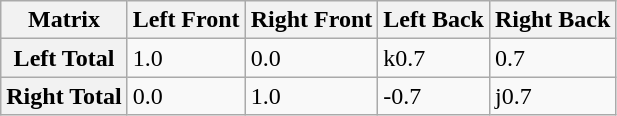<table class="wikitable">
<tr>
<th>Matrix</th>
<th>Left Front</th>
<th>Right Front</th>
<th>Left Back</th>
<th>Right Back</th>
</tr>
<tr>
<th>Left Total</th>
<td>1.0</td>
<td>0.0</td>
<td>k0.7</td>
<td>0.7</td>
</tr>
<tr>
<th>Right Total</th>
<td>0.0</td>
<td>1.0</td>
<td>-0.7</td>
<td>j0.7</td>
</tr>
</table>
